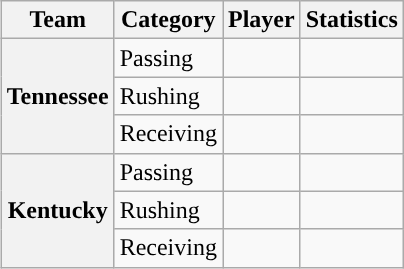<table class="wikitable" style="float:right">
<tr>
<th>Team</th>
<th>Category</th>
<th>Player</th>
<th>Statistics</th>
</tr>
<tr>
<th rowspan=3>Tennessee</th>
<td>Passing</td>
<td></td>
<td></td>
</tr>
<tr>
<td>Rushing</td>
<td></td>
<td></td>
</tr>
<tr>
<td>Receiving</td>
<td></td>
<td></td>
</tr>
<tr>
<th rowspan=3>Kentucky</th>
<td>Passing</td>
<td></td>
<td></td>
</tr>
<tr>
<td>Rushing</td>
<td></td>
<td></td>
</tr>
<tr>
<td>Receiving</td>
<td></td>
<td></td>
</tr>
</table>
